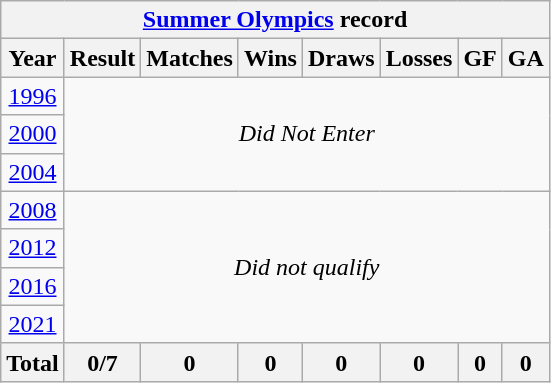<table class="wikitable" style="text-align: center;">
<tr>
<th colspan=10><a href='#'>Summer Olympics</a> record</th>
</tr>
<tr>
<th>Year</th>
<th>Result</th>
<th>Matches</th>
<th>Wins</th>
<th>Draws</th>
<th>Losses</th>
<th>GF</th>
<th>GA</th>
</tr>
<tr>
<td> <a href='#'>1996</a></td>
<td rowspan=3 colspan=8><em>Did Not Enter</em></td>
</tr>
<tr>
<td> <a href='#'>2000</a></td>
</tr>
<tr>
<td> <a href='#'>2004</a></td>
</tr>
<tr>
<td> <a href='#'>2008</a></td>
<td rowspan=4 colspan=8><em>Did not qualify</em></td>
</tr>
<tr>
<td> <a href='#'>2012</a></td>
</tr>
<tr>
<td> <a href='#'>2016</a></td>
</tr>
<tr>
<td> <a href='#'>2021</a></td>
</tr>
<tr>
<th>Total</th>
<th>0/7</th>
<th>0</th>
<th>0</th>
<th>0</th>
<th>0</th>
<th>0</th>
<th>0</th>
</tr>
</table>
